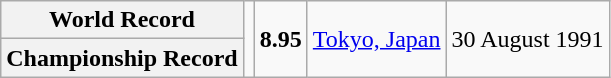<table class="wikitable">
<tr>
<th>World Record</th>
<td rowspan="2"></td>
<td rowspan="2"><strong>8.95</strong></td>
<td rowspan="2"><a href='#'>Tokyo, Japan</a></td>
<td rowspan="2">30 August 1991</td>
</tr>
<tr>
<th>Championship Record</th>
</tr>
</table>
